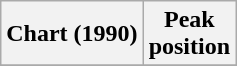<table class="wikitable plainrowheaders" style="text-align:center">
<tr>
<th scope="col">Chart (1990)</th>
<th scope="col">Peak<br> position</th>
</tr>
<tr>
</tr>
</table>
